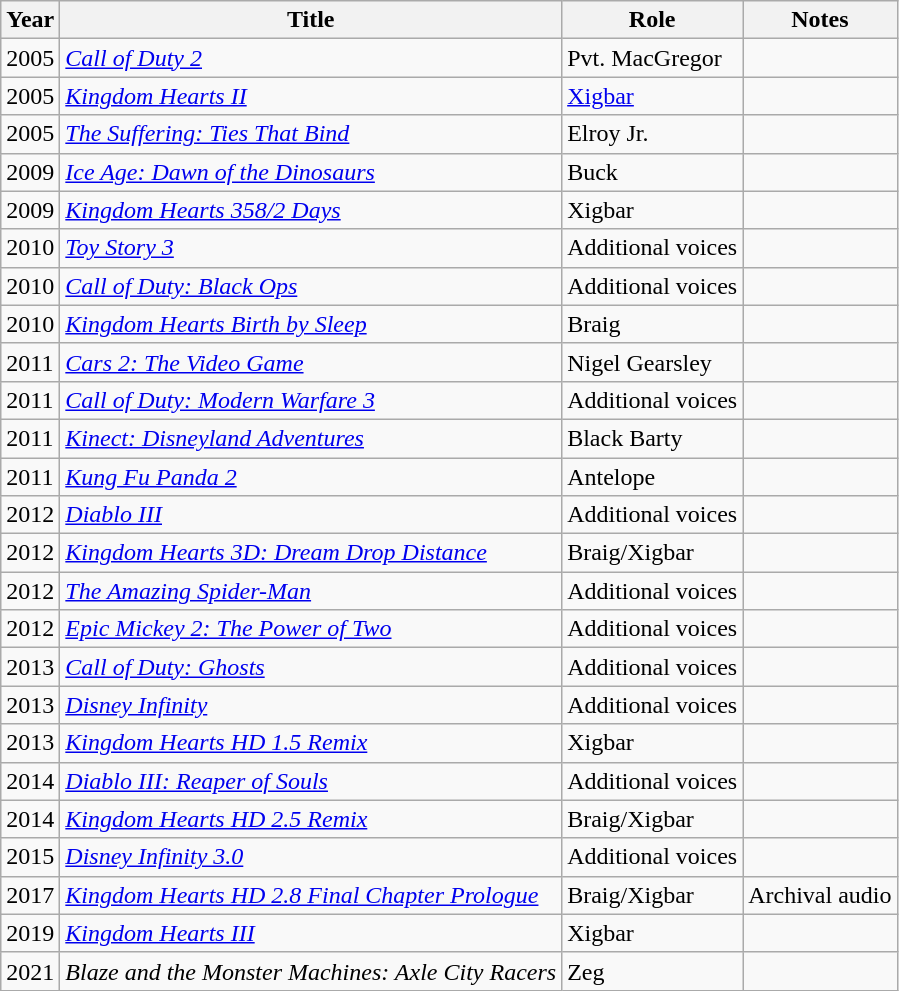<table class="wikitable sortable">
<tr>
<th>Year</th>
<th>Title</th>
<th>Role</th>
<th class="unsortable">Notes</th>
</tr>
<tr>
<td>2005</td>
<td><em><a href='#'>Call of Duty 2</a></em></td>
<td>Pvt. MacGregor</td>
<td></td>
</tr>
<tr>
<td>2005</td>
<td><em><a href='#'>Kingdom Hearts II</a></em></td>
<td><a href='#'>Xigbar</a></td>
<td></td>
</tr>
<tr>
<td>2005</td>
<td><em><a href='#'>The Suffering: Ties That Bind</a></em></td>
<td>Elroy Jr.</td>
<td></td>
</tr>
<tr>
<td>2009</td>
<td><em><a href='#'>Ice Age: Dawn of the Dinosaurs</a></em></td>
<td>Buck</td>
<td></td>
</tr>
<tr>
<td>2009</td>
<td><em><a href='#'>Kingdom Hearts 358/2 Days</a></em></td>
<td>Xigbar</td>
<td></td>
</tr>
<tr>
<td>2010</td>
<td><em><a href='#'>Toy Story 3</a></em></td>
<td>Additional voices</td>
<td></td>
</tr>
<tr>
<td>2010</td>
<td><em><a href='#'>Call of Duty: Black Ops</a></em></td>
<td>Additional voices</td>
<td></td>
</tr>
<tr>
<td>2010</td>
<td><em><a href='#'>Kingdom Hearts Birth by Sleep</a></em></td>
<td>Braig</td>
<td></td>
</tr>
<tr>
<td>2011</td>
<td><em><a href='#'>Cars 2: The Video Game</a></em></td>
<td>Nigel Gearsley</td>
<td></td>
</tr>
<tr>
<td>2011</td>
<td><em><a href='#'>Call of Duty: Modern Warfare 3</a></em></td>
<td>Additional voices</td>
<td></td>
</tr>
<tr>
<td>2011</td>
<td><em><a href='#'>Kinect: Disneyland Adventures</a></em></td>
<td>Black Barty</td>
<td></td>
</tr>
<tr>
<td>2011</td>
<td><em><a href='#'>Kung Fu Panda 2</a></em></td>
<td>Antelope</td>
<td></td>
</tr>
<tr>
<td>2012</td>
<td><em><a href='#'>Diablo III</a></em></td>
<td>Additional voices</td>
<td></td>
</tr>
<tr>
<td>2012</td>
<td><em><a href='#'>Kingdom Hearts 3D: Dream Drop Distance</a></em></td>
<td>Braig/Xigbar</td>
<td></td>
</tr>
<tr>
<td>2012</td>
<td><em><a href='#'>The Amazing Spider-Man</a></em></td>
<td>Additional voices</td>
<td></td>
</tr>
<tr>
<td>2012</td>
<td><em><a href='#'>Epic Mickey 2: The Power of Two</a></em></td>
<td>Additional voices</td>
<td></td>
</tr>
<tr>
<td>2013</td>
<td><em><a href='#'>Call of Duty: Ghosts</a></em></td>
<td>Additional voices</td>
<td></td>
</tr>
<tr>
<td>2013</td>
<td><em><a href='#'>Disney Infinity</a></em></td>
<td>Additional voices</td>
<td></td>
</tr>
<tr>
<td>2013</td>
<td><em><a href='#'>Kingdom Hearts HD 1.5 Remix</a></em></td>
<td>Xigbar</td>
<td></td>
</tr>
<tr>
<td>2014</td>
<td><em><a href='#'>Diablo III: Reaper of Souls</a></em></td>
<td>Additional voices</td>
<td></td>
</tr>
<tr>
<td>2014</td>
<td><em><a href='#'>Kingdom Hearts HD 2.5 Remix</a></em></td>
<td>Braig/Xigbar</td>
<td></td>
</tr>
<tr>
<td>2015</td>
<td><em><a href='#'>Disney Infinity 3.0</a></em></td>
<td>Additional voices</td>
<td></td>
</tr>
<tr>
<td>2017</td>
<td><em><a href='#'>Kingdom Hearts HD 2.8 Final Chapter Prologue</a></em></td>
<td>Braig/Xigbar</td>
<td>Archival audio</td>
</tr>
<tr>
<td>2019</td>
<td><em><a href='#'>Kingdom Hearts III</a></em></td>
<td>Xigbar</td>
<td></td>
</tr>
<tr>
<td>2021</td>
<td><em>Blaze and the Monster Machines: Axle City Racers</em></td>
<td>Zeg</td>
<td></td>
</tr>
</table>
